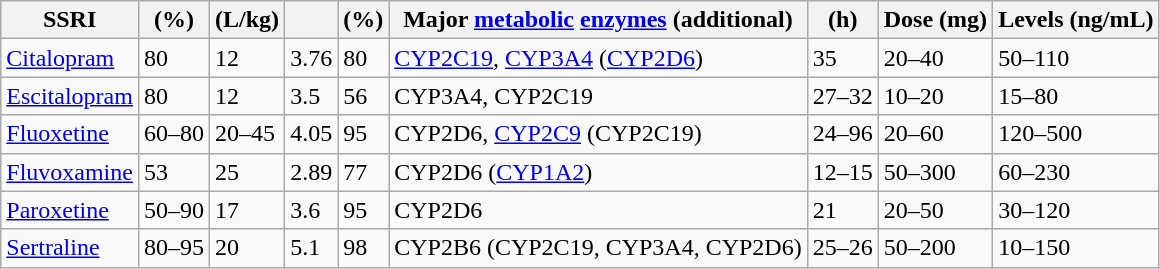<table class="wikitable">
<tr>
<th>SSRI</th>
<th> (%)</th>
<th> (L/kg)</th>
<th></th>
<th> (%)</th>
<th>Major <a href='#'>metabolic</a> <a href='#'>enzymes</a> (additional)</th>
<th> (h)</th>
<th>Dose (mg)</th>
<th>Levels (ng/mL)</th>
</tr>
<tr>
<td><a href='#'>Citalopram</a></td>
<td>80</td>
<td>12</td>
<td>3.76</td>
<td>80</td>
<td><a href='#'>CYP2C19</a>, <a href='#'>CYP3A4</a> (<a href='#'>CYP2D6</a>)</td>
<td>35</td>
<td>20–40</td>
<td>50–110</td>
</tr>
<tr>
<td><a href='#'>Escitalopram</a></td>
<td>80</td>
<td>12</td>
<td>3.5</td>
<td>56</td>
<td>CYP3A4, CYP2C19</td>
<td>27–32</td>
<td>10–20</td>
<td>15–80</td>
</tr>
<tr>
<td><a href='#'>Fluoxetine</a></td>
<td>60–80</td>
<td>20–45</td>
<td>4.05</td>
<td>95</td>
<td>CYP2D6, <a href='#'>CYP2C9</a> (CYP2C19)</td>
<td>24–96</td>
<td>20–60</td>
<td>120–500</td>
</tr>
<tr>
<td><a href='#'>Fluvoxamine</a></td>
<td>53</td>
<td>25</td>
<td>2.89</td>
<td>77</td>
<td>CYP2D6 (<a href='#'>CYP1A2</a>)</td>
<td>12–15</td>
<td>50–300</td>
<td>60–230</td>
</tr>
<tr>
<td><a href='#'>Paroxetine</a></td>
<td>50–90</td>
<td>17</td>
<td>3.6</td>
<td>95</td>
<td>CYP2D6</td>
<td>21</td>
<td>20–50</td>
<td>30–120</td>
</tr>
<tr>
<td><a href='#'>Sertraline</a></td>
<td>80–95</td>
<td>20</td>
<td>5.1</td>
<td>98</td>
<td>CYP2B6 (CYP2C19, CYP3A4, CYP2D6)</td>
<td>25–26</td>
<td>50–200</td>
<td>10–150</td>
</tr>
</table>
